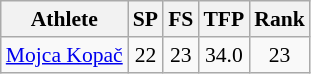<table class="wikitable" border="1" style="font-size:90%">
<tr>
<th>Athlete</th>
<th>SP</th>
<th>FS</th>
<th>TFP</th>
<th>Rank</th>
</tr>
<tr align=center>
<td align=left><a href='#'>Mojca Kopač</a></td>
<td>22</td>
<td>23</td>
<td>34.0</td>
<td>23</td>
</tr>
</table>
